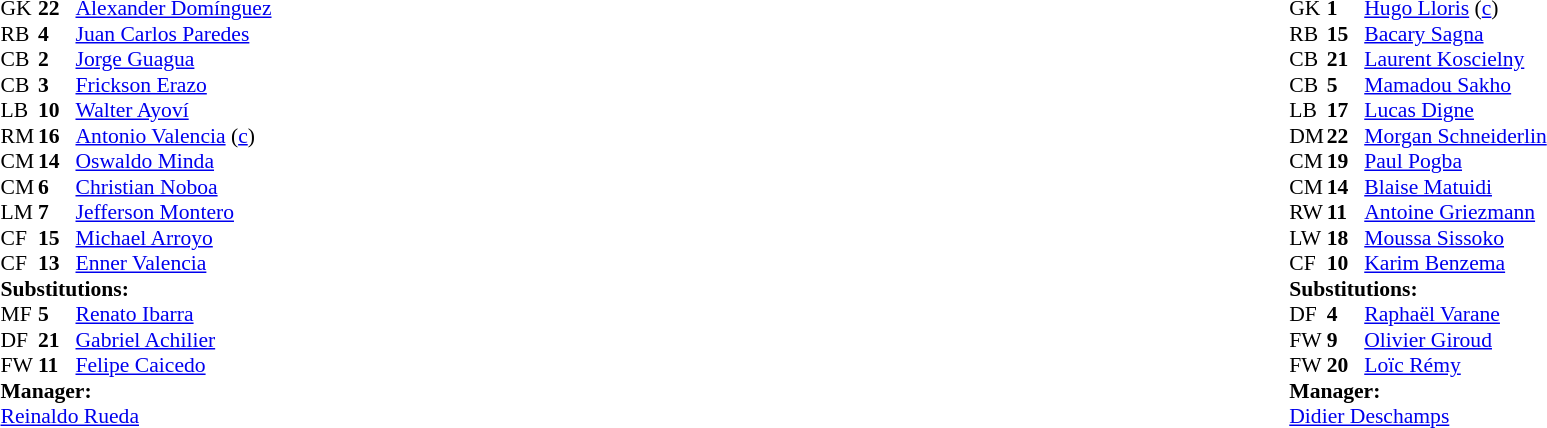<table width="100%">
<tr>
<td valign="top" width="40%"><br><table style="font-size: 90%" cellspacing="0" cellpadding="0">
<tr>
<th width=25></th>
<th width=25></th>
</tr>
<tr>
<td>GK</td>
<td><strong>22</strong></td>
<td><a href='#'>Alexander Domínguez</a></td>
</tr>
<tr>
<td>RB</td>
<td><strong>4</strong></td>
<td><a href='#'>Juan Carlos Paredes</a></td>
</tr>
<tr>
<td>CB</td>
<td><strong>2</strong></td>
<td><a href='#'>Jorge Guagua</a></td>
</tr>
<tr>
<td>CB</td>
<td><strong>3</strong></td>
<td><a href='#'>Frickson Erazo</a></td>
<td></td>
</tr>
<tr>
<td>LB</td>
<td><strong>10</strong></td>
<td><a href='#'>Walter Ayoví</a></td>
</tr>
<tr>
<td>RM</td>
<td><strong>16</strong></td>
<td><a href='#'>Antonio Valencia</a> (<a href='#'>c</a>)</td>
<td></td>
</tr>
<tr>
<td>CM</td>
<td><strong>14</strong></td>
<td><a href='#'>Oswaldo Minda</a></td>
</tr>
<tr>
<td>CM</td>
<td><strong>6</strong></td>
<td><a href='#'>Christian Noboa</a></td>
<td></td>
<td></td>
</tr>
<tr>
<td>LM</td>
<td><strong>7</strong></td>
<td><a href='#'>Jefferson Montero</a></td>
<td></td>
<td></td>
</tr>
<tr>
<td>CF</td>
<td><strong>15</strong></td>
<td><a href='#'>Michael Arroyo</a></td>
<td></td>
<td></td>
</tr>
<tr>
<td>CF</td>
<td><strong>13</strong></td>
<td><a href='#'>Enner Valencia</a></td>
</tr>
<tr>
<td colspan=3><strong>Substitutions:</strong></td>
</tr>
<tr>
<td>MF</td>
<td><strong>5</strong></td>
<td><a href='#'>Renato Ibarra</a></td>
<td></td>
<td></td>
</tr>
<tr>
<td>DF</td>
<td><strong>21</strong></td>
<td><a href='#'>Gabriel Achilier</a></td>
<td></td>
<td></td>
</tr>
<tr>
<td>FW</td>
<td><strong>11</strong></td>
<td><a href='#'>Felipe Caicedo</a></td>
<td></td>
<td></td>
</tr>
<tr>
<td colspan=3><strong>Manager:</strong></td>
</tr>
<tr>
<td colspan=3> <a href='#'>Reinaldo Rueda</a></td>
</tr>
</table>
</td>
<td valign="top"></td>
<td valign="top" width="50%"><br><table style="font-size: 90%; margin: auto;" cellspacing="0" cellpadding="0">
<tr>
<td colspan=4></td>
</tr>
<tr>
<th width="25"></th>
<th width="25"></th>
</tr>
<tr>
<td>GK</td>
<td><strong>1</strong></td>
<td><a href='#'>Hugo Lloris</a> (<a href='#'>c</a>)</td>
</tr>
<tr>
<td>RB</td>
<td><strong>15</strong></td>
<td><a href='#'>Bacary Sagna</a></td>
</tr>
<tr>
<td>CB</td>
<td><strong>21</strong></td>
<td><a href='#'>Laurent Koscielny</a></td>
</tr>
<tr>
<td>CB</td>
<td><strong>5</strong></td>
<td><a href='#'>Mamadou Sakho</a></td>
<td></td>
<td></td>
</tr>
<tr>
<td>LB</td>
<td><strong>17</strong></td>
<td><a href='#'>Lucas Digne</a></td>
</tr>
<tr>
<td>DM</td>
<td><strong>22</strong></td>
<td><a href='#'>Morgan Schneiderlin</a></td>
</tr>
<tr>
<td>CM</td>
<td><strong>19</strong></td>
<td><a href='#'>Paul Pogba</a></td>
</tr>
<tr>
<td>CM</td>
<td><strong>14</strong></td>
<td><a href='#'>Blaise Matuidi</a></td>
<td></td>
<td></td>
</tr>
<tr>
<td>RW</td>
<td><strong>11</strong></td>
<td><a href='#'>Antoine Griezmann</a></td>
<td></td>
<td></td>
</tr>
<tr>
<td>LW</td>
<td><strong>18</strong></td>
<td><a href='#'>Moussa Sissoko</a></td>
</tr>
<tr>
<td>CF</td>
<td><strong>10</strong></td>
<td><a href='#'>Karim Benzema</a></td>
</tr>
<tr>
<td colspan=3><strong>Substitutions:</strong></td>
</tr>
<tr>
<td>DF</td>
<td><strong>4</strong></td>
<td><a href='#'>Raphaël Varane</a></td>
<td></td>
<td></td>
</tr>
<tr>
<td>FW</td>
<td><strong>9</strong></td>
<td><a href='#'>Olivier Giroud</a></td>
<td></td>
<td></td>
</tr>
<tr>
<td>FW</td>
<td><strong>20</strong></td>
<td><a href='#'>Loïc Rémy</a></td>
<td></td>
<td></td>
</tr>
<tr>
<td colspan=3><strong>Manager:</strong></td>
</tr>
<tr>
<td colspan=3><a href='#'>Didier Deschamps</a></td>
</tr>
</table>
</td>
</tr>
</table>
